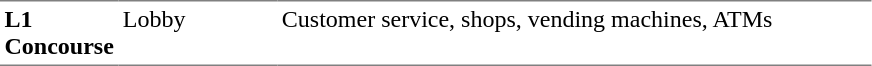<table border=0 cellspacing=0 cellpadding=3>
<tr>
<td style="border-bottom:solid 1px gray; border-top:solid 1px gray;" valign=top width=50><strong>L1<br>Concourse</strong></td>
<td style="border-bottom:solid 1px gray; border-top:solid 1px gray;" valign=top width=100>Lobby</td>
<td style="border-bottom:solid 1px gray; border-top:solid 1px gray;" valign=top width=390>Customer service, shops, vending machines, ATMs</td>
</tr>
</table>
